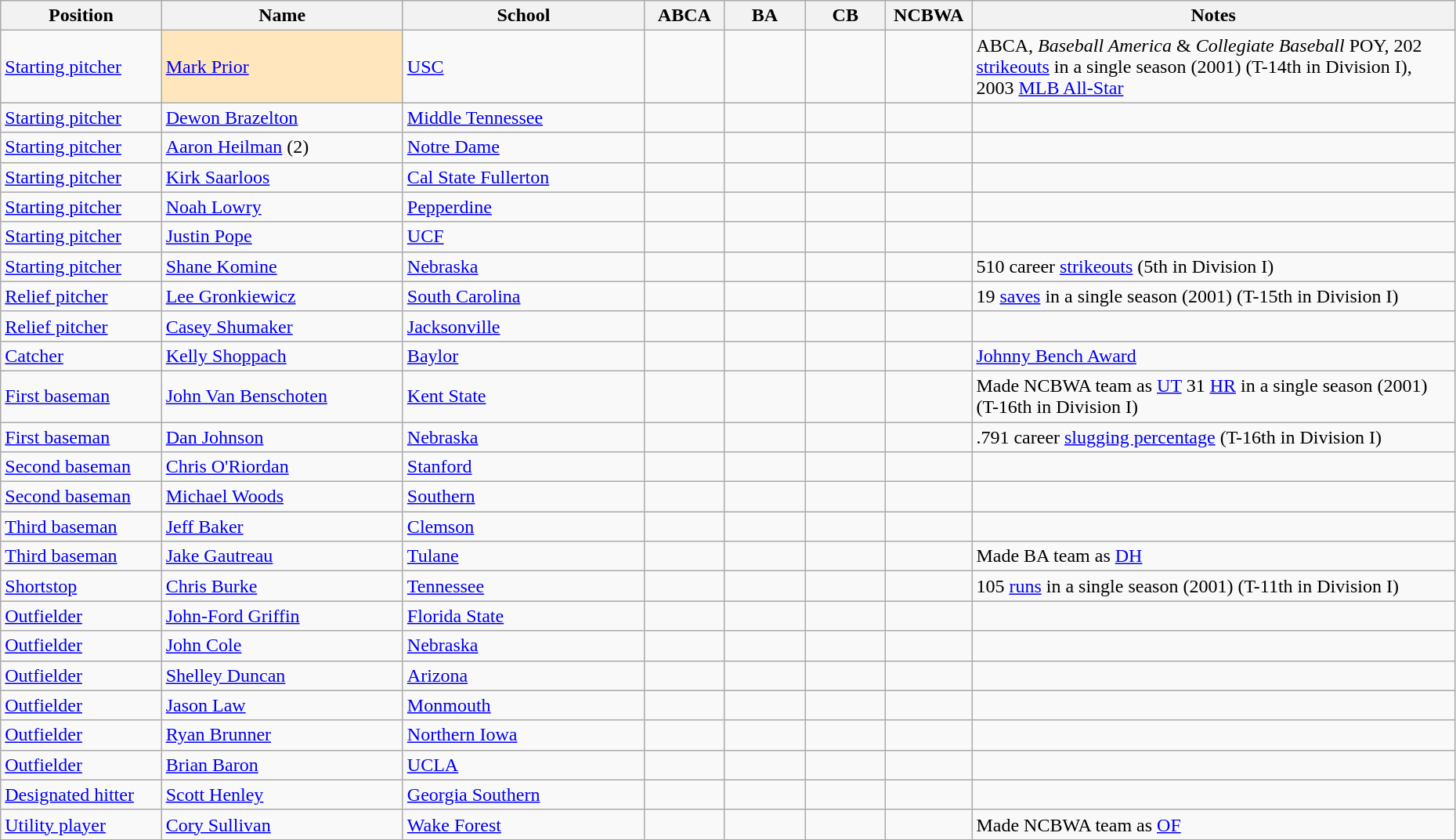<table class="wikitable sortable" style="width:98%;">
<tr>
<th width=10%>Position</th>
<th width=15%>Name</th>
<th width=15%>School</th>
<th width=5%>ABCA</th>
<th width=5%>BA</th>
<th width=5%>CB</th>
<th width=5%>NCBWA</th>
<th width=30% class="unsortable">Notes</th>
</tr>
<tr>
<td><a href='#'>Starting pitcher</a></td>
<td style="background-color:#FFE6BD"><a href='#'>Mark Prior</a></td>
<td><a href='#'>USC</a></td>
<td></td>
<td></td>
<td></td>
<td></td>
<td>ABCA, <em>Baseball America</em> & <em>Collegiate Baseball</em> POY, 202 <a href='#'>strikeouts</a> in a single season (2001) (T-14th in Division I), 2003 <a href='#'>MLB All-Star</a></td>
</tr>
<tr>
<td><a href='#'>Starting pitcher</a></td>
<td><a href='#'>Dewon Brazelton</a></td>
<td><a href='#'>Middle Tennessee</a></td>
<td></td>
<td></td>
<td></td>
<td></td>
<td></td>
</tr>
<tr>
<td><a href='#'>Starting pitcher</a></td>
<td><a href='#'>Aaron Heilman</a> (2)</td>
<td><a href='#'>Notre Dame</a></td>
<td></td>
<td></td>
<td></td>
<td></td>
<td></td>
</tr>
<tr>
<td><a href='#'>Starting pitcher</a></td>
<td><a href='#'>Kirk Saarloos</a></td>
<td><a href='#'>Cal State Fullerton</a></td>
<td></td>
<td></td>
<td></td>
<td></td>
<td></td>
</tr>
<tr>
<td><a href='#'>Starting pitcher</a></td>
<td><a href='#'>Noah Lowry</a></td>
<td><a href='#'>Pepperdine</a></td>
<td></td>
<td></td>
<td></td>
<td></td>
<td></td>
</tr>
<tr>
<td><a href='#'>Starting pitcher</a></td>
<td><a href='#'>Justin Pope</a></td>
<td><a href='#'>UCF</a></td>
<td></td>
<td></td>
<td></td>
<td></td>
<td></td>
</tr>
<tr>
<td><a href='#'>Starting pitcher</a></td>
<td><a href='#'>Shane Komine</a></td>
<td><a href='#'>Nebraska</a></td>
<td></td>
<td></td>
<td></td>
<td></td>
<td>510 career <a href='#'>strikeouts</a> (5th in Division I)</td>
</tr>
<tr>
<td><a href='#'>Relief pitcher</a></td>
<td><a href='#'>Lee Gronkiewicz</a></td>
<td><a href='#'>South Carolina</a></td>
<td></td>
<td></td>
<td></td>
<td></td>
<td>19 <a href='#'>saves</a> in a single season (2001) (T-15th in Division I)</td>
</tr>
<tr>
<td><a href='#'>Relief pitcher</a></td>
<td><a href='#'>Casey Shumaker</a></td>
<td><a href='#'>Jacksonville</a></td>
<td></td>
<td></td>
<td></td>
<td></td>
<td></td>
</tr>
<tr>
<td><a href='#'>Catcher</a></td>
<td><a href='#'>Kelly Shoppach</a></td>
<td><a href='#'>Baylor</a></td>
<td></td>
<td></td>
<td></td>
<td></td>
<td><a href='#'>Johnny Bench Award</a></td>
</tr>
<tr>
<td><a href='#'>First baseman</a></td>
<td><a href='#'>John Van Benschoten</a></td>
<td><a href='#'>Kent State</a></td>
<td></td>
<td></td>
<td></td>
<td></td>
<td>Made NCBWA team as <a href='#'>UT</a> 31 <a href='#'>HR</a> in a single season (2001) (T-16th in Division I)</td>
</tr>
<tr>
<td><a href='#'>First baseman</a></td>
<td><a href='#'>Dan Johnson</a></td>
<td><a href='#'>Nebraska</a></td>
<td></td>
<td></td>
<td></td>
<td></td>
<td>.791 career <a href='#'>slugging percentage</a> (T-16th in Division I)</td>
</tr>
<tr>
<td><a href='#'>Second baseman</a></td>
<td><a href='#'>Chris O'Riordan</a></td>
<td><a href='#'>Stanford</a></td>
<td></td>
<td></td>
<td></td>
<td></td>
<td></td>
</tr>
<tr>
<td><a href='#'>Second baseman</a></td>
<td><a href='#'>Michael Woods</a></td>
<td><a href='#'>Southern</a></td>
<td></td>
<td></td>
<td></td>
<td></td>
<td></td>
</tr>
<tr>
<td><a href='#'>Third baseman</a></td>
<td><a href='#'>Jeff Baker</a></td>
<td><a href='#'>Clemson</a></td>
<td></td>
<td></td>
<td></td>
<td></td>
<td></td>
</tr>
<tr>
<td><a href='#'>Third baseman</a></td>
<td><a href='#'>Jake Gautreau</a></td>
<td><a href='#'>Tulane</a></td>
<td></td>
<td></td>
<td></td>
<td></td>
<td>Made BA team as <a href='#'>DH</a></td>
</tr>
<tr>
<td><a href='#'>Shortstop</a></td>
<td><a href='#'>Chris Burke</a></td>
<td><a href='#'>Tennessee</a></td>
<td></td>
<td></td>
<td></td>
<td></td>
<td>105 <a href='#'>runs</a> in a single season (2001) (T-11th in Division I)</td>
</tr>
<tr>
<td><a href='#'>Outfielder</a></td>
<td><a href='#'>John-Ford Griffin</a></td>
<td><a href='#'>Florida State</a></td>
<td></td>
<td></td>
<td></td>
<td></td>
<td></td>
</tr>
<tr>
<td><a href='#'>Outfielder</a></td>
<td><a href='#'>John Cole</a></td>
<td><a href='#'>Nebraska</a></td>
<td></td>
<td></td>
<td></td>
<td></td>
<td></td>
</tr>
<tr>
<td><a href='#'>Outfielder</a></td>
<td><a href='#'>Shelley Duncan</a></td>
<td><a href='#'>Arizona</a></td>
<td></td>
<td></td>
<td></td>
<td></td>
<td></td>
</tr>
<tr>
<td><a href='#'>Outfielder</a></td>
<td><a href='#'>Jason Law</a></td>
<td><a href='#'>Monmouth</a></td>
<td></td>
<td></td>
<td></td>
<td></td>
<td></td>
</tr>
<tr>
<td><a href='#'>Outfielder</a></td>
<td><a href='#'>Ryan Brunner</a></td>
<td><a href='#'>Northern Iowa</a></td>
<td></td>
<td></td>
<td></td>
<td></td>
<td></td>
</tr>
<tr>
<td><a href='#'>Outfielder</a></td>
<td><a href='#'>Brian Baron</a></td>
<td><a href='#'>UCLA</a></td>
<td></td>
<td></td>
<td></td>
<td></td>
<td></td>
</tr>
<tr>
<td><a href='#'>Designated hitter</a></td>
<td><a href='#'>Scott Henley</a></td>
<td><a href='#'>Georgia Southern</a></td>
<td></td>
<td></td>
<td></td>
<td></td>
<td></td>
</tr>
<tr>
<td><a href='#'>Utility player</a></td>
<td><a href='#'>Cory Sullivan</a></td>
<td><a href='#'>Wake Forest</a></td>
<td></td>
<td></td>
<td></td>
<td></td>
<td>Made NCBWA team as <a href='#'>OF</a></td>
</tr>
</table>
